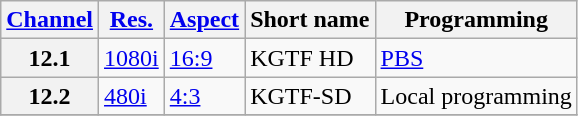<table class="wikitable">
<tr>
<th><a href='#'>Channel</a></th>
<th><a href='#'>Res.</a></th>
<th><a href='#'>Aspect</a></th>
<th>Short name</th>
<th>Programming</th>
</tr>
<tr>
<th scope = "row">12.1</th>
<td><a href='#'>1080i</a></td>
<td><a href='#'>16:9</a></td>
<td>KGTF HD</td>
<td><a href='#'>PBS</a></td>
</tr>
<tr>
<th scope = "row">12.2</th>
<td><a href='#'>480i</a></td>
<td><a href='#'>4:3</a></td>
<td>KGTF-SD</td>
<td>Local programming</td>
</tr>
<tr>
</tr>
</table>
